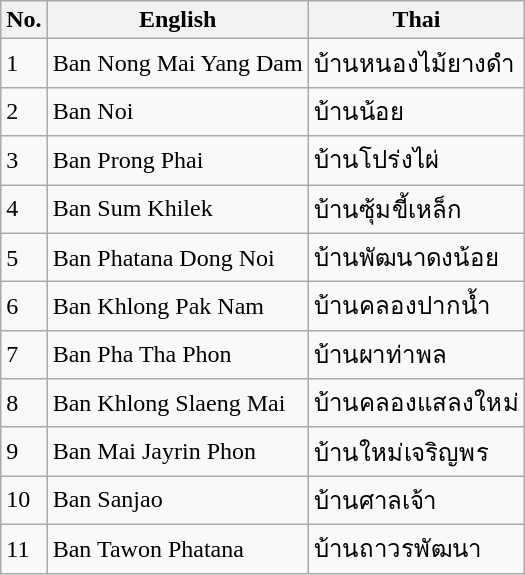<table class="wikitable">
<tr>
<th>No.</th>
<th>English</th>
<th>Thai</th>
</tr>
<tr>
<td>1</td>
<td>Ban Nong Mai Yang Dam</td>
<td>บ้านหนองไม้ยางดำ</td>
</tr>
<tr>
<td>2</td>
<td>Ban Noi</td>
<td>บ้านน้อย</td>
</tr>
<tr>
<td>3</td>
<td>Ban Prong Phai</td>
<td>บ้านโปร่งไผ่</td>
</tr>
<tr>
<td>4</td>
<td>Ban Sum Khilek</td>
<td>บ้านซุ้มขี้เหล็ก</td>
</tr>
<tr>
<td>5</td>
<td>Ban Phatana Dong Noi</td>
<td>บ้านพัฒนาดงน้อย</td>
</tr>
<tr>
<td>6</td>
<td>Ban Khlong Pak Nam</td>
<td>บ้านคลองปากน้ำ</td>
</tr>
<tr>
<td>7</td>
<td>Ban Pha Tha Phon</td>
<td>บ้านผาท่าพล</td>
</tr>
<tr>
<td>8</td>
<td>Ban Khlong Slaeng Mai</td>
<td>บ้านคลองแสลงใหม่</td>
</tr>
<tr>
<td>9</td>
<td>Ban Mai Jayrin Phon</td>
<td>บ้านใหม่เจริญพร</td>
</tr>
<tr>
<td>10</td>
<td>Ban Sanjao</td>
<td>บ้านศาลเจ้า</td>
</tr>
<tr>
<td>11</td>
<td>Ban Tawon Phatana</td>
<td>บ้านถาวรพัฒนา</td>
</tr>
</table>
